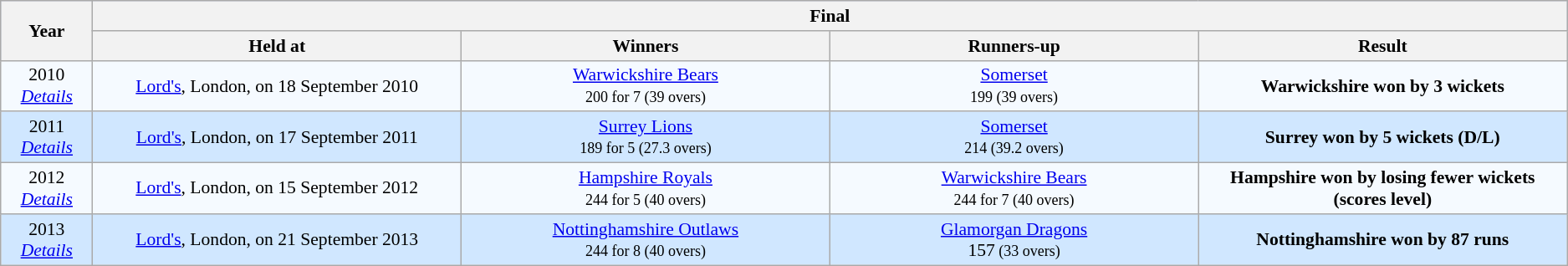<table class="wikitable" style="border-collapse:collapse; font-size:90%;">
<tr bgcolor=#C1D8FF>
<th rowspan=2 width=5%>Year</th>
<th colspan=4>Final</th>
</tr>
<tr bgcolor=#EFEFEF>
<th width=20%>Held at</th>
<th width=20%>Winners</th>
<th width=20%>Runners-up</th>
<th width=20%>Result</th>
</tr>
<tr align=center bgcolor=#F5FAFF>
<td>2010<br><em><a href='#'>Details</a></em></td>
<td><a href='#'>Lord's</a>, London, on 18 September 2010</td>
<td><a href='#'>Warwickshire Bears</a><br><small>200 for 7 (39 overs)</small></td>
<td><a href='#'>Somerset</a><br><small>199 (39 overs)</small></td>
<td><strong>Warwickshire won by 3 wickets</strong><br></td>
</tr>
<tr align=center bgcolor=#D0E7FF>
<td>2011<br><em><a href='#'>Details</a></em></td>
<td><a href='#'>Lord's</a>, London, on 17 September 2011</td>
<td><a href='#'>Surrey Lions</a><br><small>189 for 5 (27.3 overs)</small></td>
<td><a href='#'>Somerset</a><br><small>214 (39.2 overs)</small></td>
<td><strong>Surrey won by 5 wickets (D/L)</strong><br></td>
</tr>
<tr align=center bgcolor=#F5FAFF>
<td>2012<br><em><a href='#'>Details</a></em></td>
<td><a href='#'>Lord's</a>, London, on 15 September 2012</td>
<td><a href='#'>Hampshire Royals</a><br><small>244 for 5 (40 overs)</small></td>
<td><a href='#'>Warwickshire Bears</a><br><small>244 for 7 (40 overs)</small></td>
<td><strong>Hampshire won by losing fewer wickets (scores level)</strong><br></td>
</tr>
<tr align="center" bgcolor="#D0E7FF">
<td>2013<br><em><a href='#'>Details</a></em></td>
<td><a href='#'>Lord's</a>, London, on 21 September 2013</td>
<td><a href='#'>Nottinghamshire Outlaws</a><br><small>244 for 8 (40 overs)</small></td>
<td><a href='#'>Glamorgan Dragons</a><br>157<small> (33 overs)</small></td>
<td><strong>Nottinghamshire won by 87 runs</strong><br></td>
</tr>
</table>
